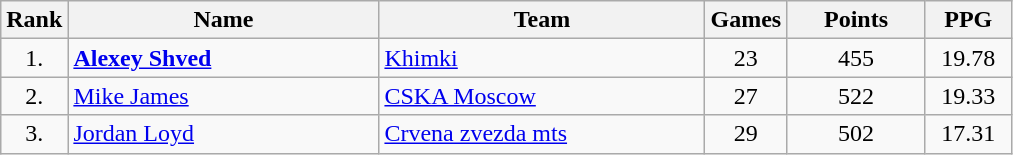<table | class="wikitable" style="text-align: center;">
<tr>
<th>Rank</th>
<th width=200>Name</th>
<th width=210>Team</th>
<th>Games</th>
<th width=85>Points</th>
<th width=50>PPG</th>
</tr>
<tr>
<td>1.</td>
<td align="left"> <strong><a href='#'>Alexey Shved</a></strong></td>
<td align="left"> <a href='#'>Khimki</a></td>
<td>23</td>
<td>455</td>
<td>19.78</td>
</tr>
<tr>
<td>2.</td>
<td align="left"> <a href='#'>Mike James</a></td>
<td align="left"> <a href='#'>CSKA Moscow</a></td>
<td>27</td>
<td>522</td>
<td>19.33</td>
</tr>
<tr>
<td>3.</td>
<td align="left"> <a href='#'>Jordan Loyd</a></td>
<td align="left"> <a href='#'>Crvena zvezda mts</a></td>
<td>29</td>
<td>502</td>
<td>17.31</td>
</tr>
</table>
